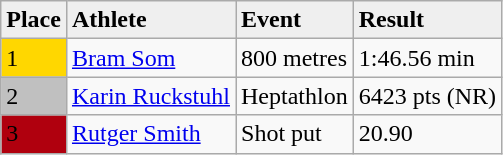<table class="wikitable">
<tr>
<td !align="center" bgcolor="efefef"><strong>Place</strong></td>
<td !align="center" bgcolor="efefef"><strong>Athlete</strong></td>
<td !align="center" bgcolor="efefef"><strong>Event</strong></td>
<td !align="center" bgcolor="efefef"><strong>Result</strong></td>
</tr>
<tr>
<td bgcolor="gold">1</td>
<td><a href='#'>Bram Som</a></td>
<td>800 metres</td>
<td>1:46.56 min</td>
</tr>
<tr>
<td bgcolor="silver">2</td>
<td><a href='#'>Karin Ruckstuhl</a></td>
<td>Heptathlon</td>
<td>6423 pts (NR)</td>
</tr>
<tr>
<td bgcolor="bronze">3</td>
<td><a href='#'>Rutger Smith</a></td>
<td>Shot put</td>
<td>20.90</td>
</tr>
</table>
